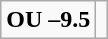<table class="wikitable" style="border: none;">
<tr align="center">
</tr>
<tr align="center">
<td><strong>OU –9.5</strong></td>
<td></td>
</tr>
</table>
